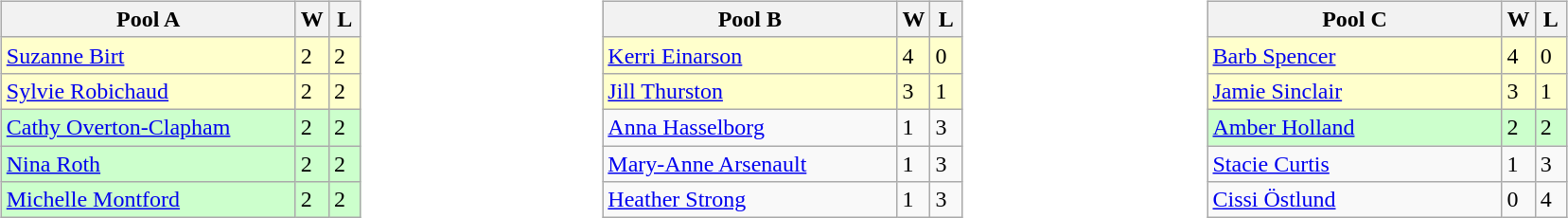<table>
<tr>
<td valign=top width=10%><br><table class=wikitable>
<tr>
<th width=200>Pool A</th>
<th width=15>W</th>
<th width=15>L</th>
</tr>
<tr bgcolor=#ffffcc>
<td> <a href='#'>Suzanne Birt</a></td>
<td>2</td>
<td>2</td>
</tr>
<tr bgcolor=#ffffcc>
<td> <a href='#'>Sylvie Robichaud</a></td>
<td>2</td>
<td>2</td>
</tr>
<tr bgcolor=#ccffcc>
<td> <a href='#'>Cathy Overton-Clapham</a></td>
<td>2</td>
<td>2</td>
</tr>
<tr bgcolor=#ccffcc>
<td> <a href='#'>Nina Roth</a></td>
<td>2</td>
<td>2</td>
</tr>
<tr bgcolor=#ccffcc>
<td> <a href='#'>Michelle Montford</a></td>
<td>2</td>
<td>2</td>
</tr>
</table>
</td>
<td valign=top width=10%><br><table class=wikitable>
<tr>
<th width=200>Pool B</th>
<th width=15>W</th>
<th width=15>L</th>
</tr>
<tr bgcolor=#ffffcc>
<td> <a href='#'>Kerri Einarson</a></td>
<td>4</td>
<td>0</td>
</tr>
<tr bgcolor=#ffffcc>
<td> <a href='#'>Jill Thurston</a></td>
<td>3</td>
<td>1</td>
</tr>
<tr>
<td> <a href='#'>Anna Hasselborg</a></td>
<td>1</td>
<td>3</td>
</tr>
<tr>
<td> <a href='#'>Mary-Anne Arsenault</a></td>
<td>1</td>
<td>3</td>
</tr>
<tr>
<td> <a href='#'>Heather Strong</a></td>
<td>1</td>
<td>3</td>
</tr>
</table>
</td>
<td valign=top width=10%><br><table class=wikitable>
<tr>
<th width=200>Pool C</th>
<th width=15>W</th>
<th width=15>L</th>
</tr>
<tr bgcolor=#ffffcc>
<td> <a href='#'>Barb Spencer</a></td>
<td>4</td>
<td>0</td>
</tr>
<tr bgcolor=#ffffcc>
<td> <a href='#'>Jamie Sinclair</a></td>
<td>3</td>
<td>1</td>
</tr>
<tr bgcolor=#ccffcc>
<td> <a href='#'>Amber Holland</a></td>
<td>2</td>
<td>2</td>
</tr>
<tr>
<td> <a href='#'>Stacie Curtis</a></td>
<td>1</td>
<td>3</td>
</tr>
<tr>
<td> <a href='#'>Cissi Östlund</a></td>
<td>0</td>
<td>4</td>
</tr>
</table>
</td>
</tr>
</table>
